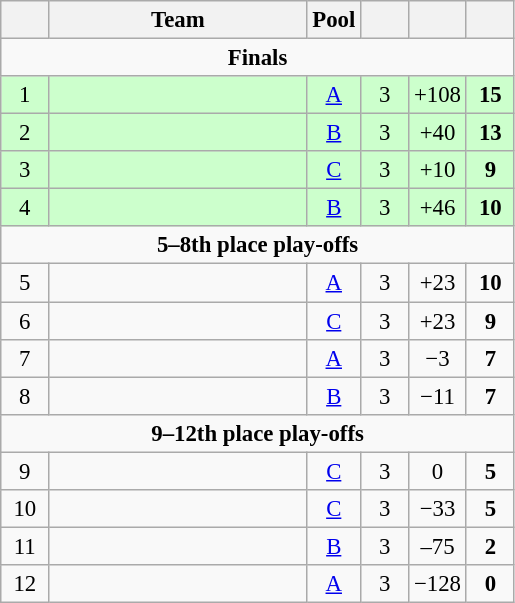<table class="wikitable" style="font-size: 95%; text-align: center;">
<tr>
<th width=25></th>
<th width=165>Team</th>
<th width=25>Pool</th>
<th width=25></th>
<th width=28></th>
<th width=25></th>
</tr>
<tr>
<td colspan="15"><strong>Finals</strong></td>
</tr>
<tr style="background:#ccffcc;">
<td>1</td>
<td style="text-align:left;"></td>
<td><a href='#'>A</a></td>
<td>3</td>
<td>+108</td>
<td><strong>15</strong></td>
</tr>
<tr style="background:#ccffcc;">
<td>2</td>
<td style="text-align:left;"></td>
<td><a href='#'>B</a></td>
<td>3</td>
<td>+40</td>
<td><strong>13</strong></td>
</tr>
<tr style="background:#ccffcc;">
<td>3</td>
<td style="text-align:left;"></td>
<td><a href='#'>C</a></td>
<td>3</td>
<td>+10</td>
<td><strong>9</strong></td>
</tr>
<tr style="background:#ccffcc;">
<td>4</td>
<td style="text-align:left;"></td>
<td><a href='#'>B</a></td>
<td>3</td>
<td>+46</td>
<td><strong>10</strong></td>
</tr>
<tr>
<td colspan="15"><strong>5–8th place play-offs</strong></td>
</tr>
<tr>
<td>5</td>
<td style="text-align:left;"></td>
<td><a href='#'>A</a></td>
<td>3</td>
<td>+23</td>
<td><strong>10</strong></td>
</tr>
<tr>
<td>6</td>
<td style="text-align:left;"></td>
<td><a href='#'>C</a></td>
<td>3</td>
<td>+23</td>
<td><strong>9</strong></td>
</tr>
<tr>
<td>7</td>
<td style="text-align:left;"></td>
<td><a href='#'>A</a></td>
<td>3</td>
<td>−3</td>
<td><strong>7</strong></td>
</tr>
<tr>
<td>8</td>
<td style="text-align:left;"></td>
<td><a href='#'>B</a></td>
<td>3</td>
<td>−11</td>
<td><strong>7</strong></td>
</tr>
<tr>
<td colspan="15"><strong>9–12th place play-offs</strong></td>
</tr>
<tr>
<td>9</td>
<td style="text-align:left;"></td>
<td><a href='#'>C</a></td>
<td>3</td>
<td>0</td>
<td><strong>5</strong></td>
</tr>
<tr>
<td>10</td>
<td style="text-align:left;"></td>
<td><a href='#'>C</a></td>
<td>3</td>
<td>−33</td>
<td><strong>5</strong></td>
</tr>
<tr>
<td>11</td>
<td style="text-align:left;"></td>
<td><a href='#'>B</a></td>
<td>3</td>
<td>–75</td>
<td><strong>2</strong></td>
</tr>
<tr>
<td>12</td>
<td style="text-align:left;"></td>
<td><a href='#'>A</a></td>
<td>3</td>
<td>−128</td>
<td><strong>0</strong></td>
</tr>
</table>
